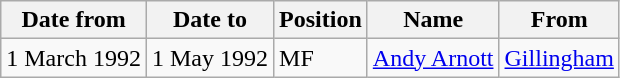<table class="wikitable">
<tr>
<th>Date from</th>
<th>Date to</th>
<th>Position</th>
<th>Name</th>
<th>From</th>
</tr>
<tr>
<td>1 March 1992</td>
<td>1 May 1992</td>
<td>MF</td>
<td> <a href='#'>Andy Arnott</a></td>
<td> <a href='#'>Gillingham</a></td>
</tr>
</table>
